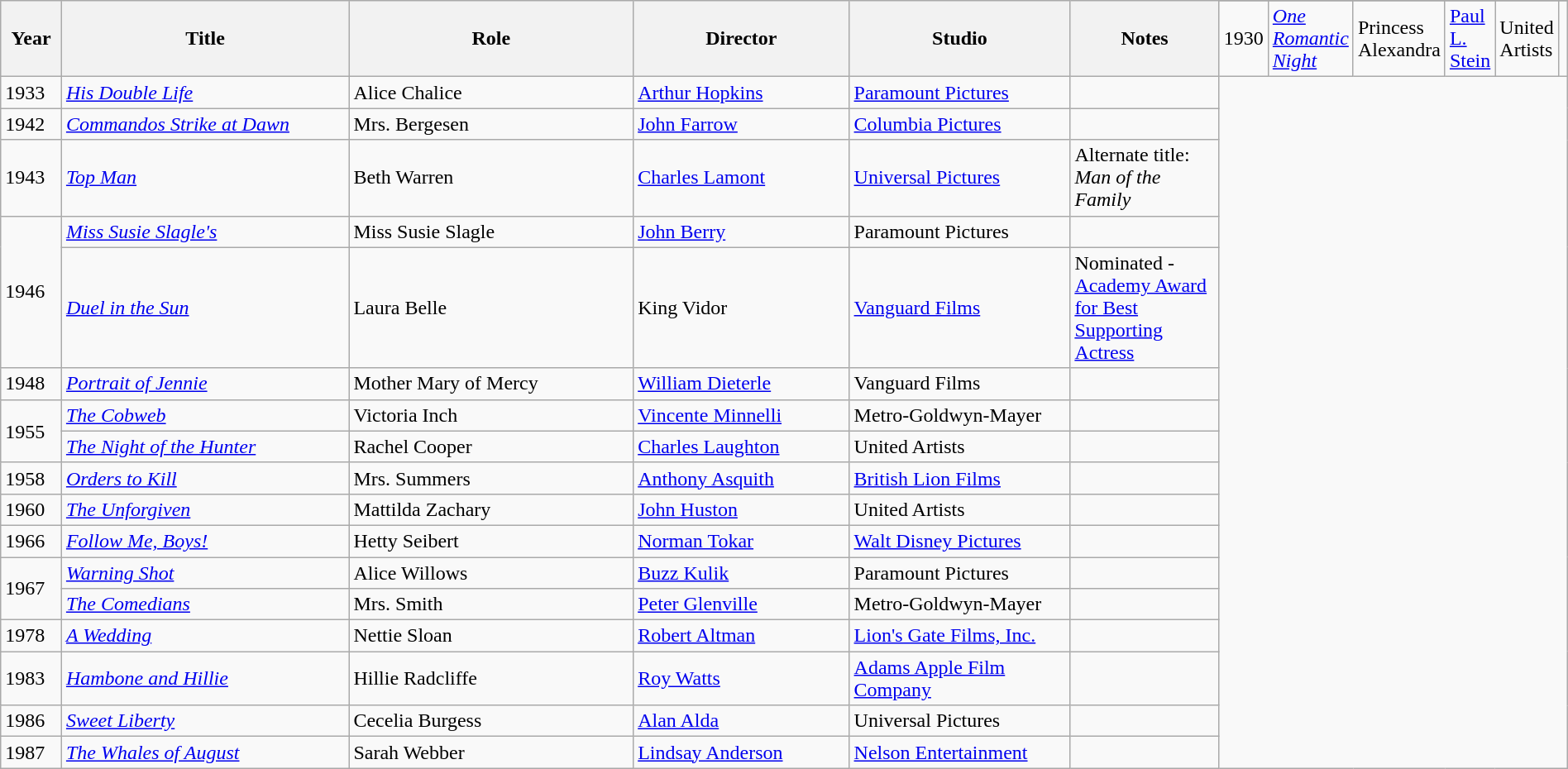<table class="wikitable sortable" style="width: 100%; margin-right: 0;">
<tr>
<th scope="col" width="4%" rowspan="2">Year</th>
<th scope="col" width="20%" rowspan="2">Title</th>
<th scope="col" width="20%" rowspan="2">Role</th>
<th scope="col" width="15%" rowspan="2">Director</th>
<th scope="col" width="15%" rowspan="2">Studio</th>
<th scope="col" width="10%" rowspan="2">Notes</th>
</tr>
<tr>
<td>1930</td>
<td><em><a href='#'>One Romantic Night</a></em></td>
<td>Princess Alexandra</td>
<td><a href='#'>Paul L. Stein</a></td>
<td>United Artists</td>
<td></td>
</tr>
<tr>
<td>1933</td>
<td><em><a href='#'>His Double Life</a></em></td>
<td>Alice Chalice</td>
<td><a href='#'>Arthur Hopkins</a></td>
<td><a href='#'>Paramount Pictures</a></td>
<td></td>
</tr>
<tr>
<td>1942</td>
<td><em><a href='#'>Commandos Strike at Dawn</a></em></td>
<td>Mrs. Bergesen</td>
<td><a href='#'>John Farrow</a></td>
<td><a href='#'>Columbia Pictures</a></td>
<td></td>
</tr>
<tr>
<td>1943</td>
<td><em><a href='#'>Top Man</a></em></td>
<td>Beth Warren</td>
<td><a href='#'>Charles Lamont</a></td>
<td><a href='#'>Universal Pictures</a></td>
<td>Alternate title: <em>Man of the Family</em></td>
</tr>
<tr>
<td rowspan=2>1946</td>
<td><em><a href='#'>Miss Susie Slagle's</a></em></td>
<td>Miss Susie Slagle</td>
<td><a href='#'>John Berry</a></td>
<td>Paramount Pictures</td>
<td></td>
</tr>
<tr>
<td><em><a href='#'>Duel in the Sun</a></em></td>
<td>Laura Belle</td>
<td>King Vidor</td>
<td><a href='#'>Vanguard Films</a></td>
<td>Nominated - <a href='#'>Academy Award for Best Supporting Actress</a></td>
</tr>
<tr>
<td>1948</td>
<td><em><a href='#'>Portrait of Jennie</a></em></td>
<td>Mother Mary of Mercy</td>
<td><a href='#'>William Dieterle</a></td>
<td>Vanguard Films</td>
<td></td>
</tr>
<tr>
<td rowspan=2>1955</td>
<td><em><a href='#'>The Cobweb</a></em></td>
<td>Victoria Inch</td>
<td><a href='#'>Vincente Minnelli</a></td>
<td>Metro-Goldwyn-Mayer</td>
<td></td>
</tr>
<tr>
<td><em><a href='#'>The Night of the Hunter</a></em></td>
<td>Rachel Cooper</td>
<td><a href='#'>Charles Laughton</a></td>
<td>United Artists</td>
<td></td>
</tr>
<tr>
<td>1958</td>
<td><em><a href='#'>Orders to Kill</a></em></td>
<td>Mrs. Summers</td>
<td><a href='#'>Anthony Asquith</a></td>
<td><a href='#'>British Lion Films</a></td>
<td></td>
</tr>
<tr>
<td>1960</td>
<td><em><a href='#'>The Unforgiven</a></em></td>
<td>Mattilda Zachary</td>
<td><a href='#'>John Huston</a></td>
<td>United Artists</td>
<td></td>
</tr>
<tr>
<td>1966</td>
<td><em><a href='#'>Follow Me, Boys!</a></em></td>
<td>Hetty Seibert</td>
<td><a href='#'>Norman Tokar</a></td>
<td><a href='#'>Walt Disney Pictures</a></td>
<td></td>
</tr>
<tr>
<td rowspan=2>1967</td>
<td><em><a href='#'>Warning Shot</a></em></td>
<td>Alice Willows</td>
<td><a href='#'>Buzz Kulik</a></td>
<td>Paramount Pictures</td>
<td></td>
</tr>
<tr>
<td><em><a href='#'>The Comedians</a></em></td>
<td>Mrs. Smith</td>
<td><a href='#'>Peter Glenville</a></td>
<td>Metro-Goldwyn-Mayer</td>
<td></td>
</tr>
<tr>
<td>1978</td>
<td><em><a href='#'>A Wedding</a></em></td>
<td>Nettie Sloan</td>
<td><a href='#'>Robert Altman</a></td>
<td><a href='#'>Lion's Gate Films, Inc.</a></td>
<td></td>
</tr>
<tr>
<td>1983</td>
<td><em><a href='#'>Hambone and Hillie</a></em></td>
<td>Hillie Radcliffe</td>
<td><a href='#'>Roy Watts</a></td>
<td><a href='#'>Adams Apple Film Company</a></td>
<td></td>
</tr>
<tr>
<td>1986</td>
<td><em><a href='#'>Sweet Liberty</a></em></td>
<td>Cecelia Burgess</td>
<td><a href='#'>Alan Alda</a></td>
<td>Universal Pictures</td>
<td></td>
</tr>
<tr>
<td>1987</td>
<td><em><a href='#'>The Whales of August</a></em></td>
<td>Sarah Webber</td>
<td><a href='#'>Lindsay Anderson</a></td>
<td><a href='#'>Nelson Entertainment</a></td>
<td></td>
</tr>
</table>
